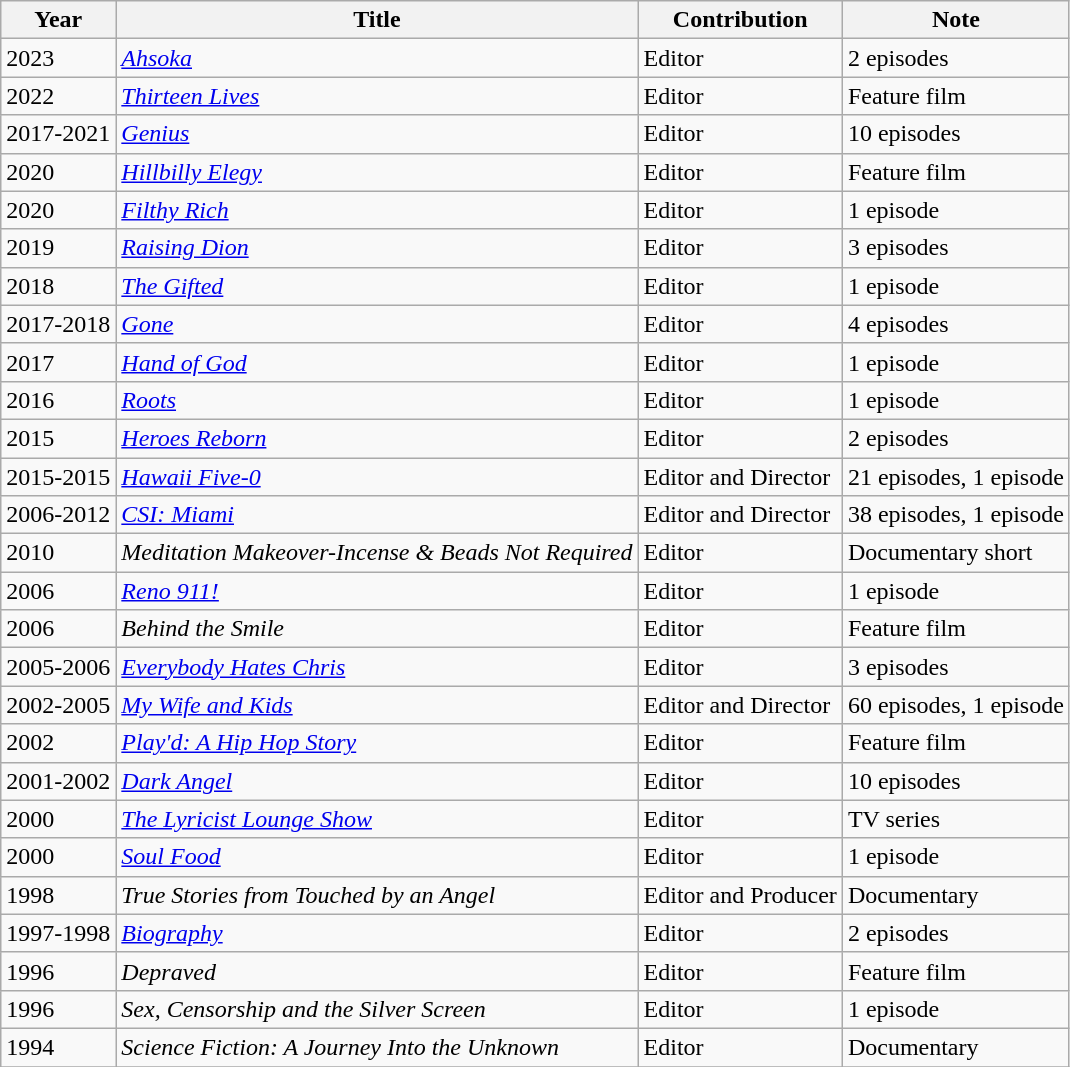<table class="wikitable sortable">
<tr>
<th>Year</th>
<th>Title</th>
<th>Contribution</th>
<th>Note</th>
</tr>
<tr>
<td>2023</td>
<td><em><a href='#'>Ahsoka</a></em></td>
<td>Editor</td>
<td>2 episodes</td>
</tr>
<tr>
<td>2022</td>
<td><em><a href='#'>Thirteen Lives</a></em></td>
<td>Editor</td>
<td>Feature film</td>
</tr>
<tr>
<td>2017-2021</td>
<td><em><a href='#'>Genius</a></em></td>
<td>Editor</td>
<td>10 episodes</td>
</tr>
<tr>
<td>2020</td>
<td><em><a href='#'>Hillbilly Elegy</a></em></td>
<td>Editor</td>
<td>Feature film</td>
</tr>
<tr>
<td>2020</td>
<td><em><a href='#'>Filthy Rich</a></em></td>
<td>Editor</td>
<td>1 episode</td>
</tr>
<tr>
<td>2019</td>
<td><em><a href='#'>Raising Dion</a></em></td>
<td>Editor</td>
<td>3 episodes</td>
</tr>
<tr>
<td>2018</td>
<td><em><a href='#'>The Gifted</a></em></td>
<td>Editor</td>
<td>1 episode</td>
</tr>
<tr>
<td>2017-2018</td>
<td><em><a href='#'>Gone</a></em></td>
<td>Editor</td>
<td>4 episodes</td>
</tr>
<tr>
<td>2017</td>
<td><em><a href='#'>Hand of God</a></em></td>
<td>Editor</td>
<td>1 episode</td>
</tr>
<tr>
<td>2016</td>
<td><em><a href='#'>Roots</a></em></td>
<td>Editor</td>
<td>1 episode</td>
</tr>
<tr>
<td>2015</td>
<td><em><a href='#'>Heroes Reborn</a></em></td>
<td>Editor</td>
<td>2 episodes</td>
</tr>
<tr>
<td>2015-2015</td>
<td><em><a href='#'>Hawaii Five-0</a></em></td>
<td>Editor and Director</td>
<td>21 episodes, 1 episode</td>
</tr>
<tr>
<td>2006-2012</td>
<td><em><a href='#'>CSI: Miami</a></em></td>
<td>Editor and Director</td>
<td>38 episodes, 1 episode</td>
</tr>
<tr>
<td>2010</td>
<td><em>Meditation Makeover-Incense & Beads Not Required </em></td>
<td>Editor</td>
<td>Documentary short</td>
</tr>
<tr>
<td>2006</td>
<td><em><a href='#'>Reno 911!</a></em></td>
<td>Editor</td>
<td>1 episode</td>
</tr>
<tr>
<td>2006</td>
<td><em>Behind the Smile</em></td>
<td>Editor</td>
<td>Feature film</td>
</tr>
<tr>
<td>2005-2006</td>
<td><em><a href='#'>Everybody Hates Chris</a></em></td>
<td>Editor</td>
<td>3 episodes</td>
</tr>
<tr>
<td>2002-2005</td>
<td><em><a href='#'>My Wife and Kids</a></em></td>
<td>Editor and Director</td>
<td>60 episodes, 1 episode</td>
</tr>
<tr>
<td>2002</td>
<td><em><a href='#'>Play'd: A Hip Hop Story</a></em></td>
<td>Editor</td>
<td>Feature film</td>
</tr>
<tr>
<td>2001-2002</td>
<td><em><a href='#'>Dark Angel</a></em></td>
<td>Editor</td>
<td>10 episodes</td>
</tr>
<tr>
<td>2000</td>
<td><em><a href='#'>The Lyricist Lounge Show</a></em></td>
<td>Editor</td>
<td>TV series</td>
</tr>
<tr>
<td>2000</td>
<td><em><a href='#'>Soul Food</a></em></td>
<td>Editor</td>
<td>1 episode</td>
</tr>
<tr>
<td>1998</td>
<td><em>True Stories from Touched by an Angel</em></td>
<td>Editor and Producer</td>
<td>Documentary</td>
</tr>
<tr>
<td>1997-1998</td>
<td><em><a href='#'>Biography</a></em></td>
<td>Editor</td>
<td>2 episodes</td>
</tr>
<tr>
<td>1996</td>
<td><em>Depraved</em></td>
<td>Editor</td>
<td>Feature film</td>
</tr>
<tr>
<td>1996</td>
<td><em>Sex, Censorship and the Silver Screen</em></td>
<td>Editor</td>
<td>1 episode</td>
</tr>
<tr>
<td>1994</td>
<td><em>Science Fiction: A Journey Into the Unknown</em></td>
<td>Editor</td>
<td>Documentary</td>
</tr>
<tr>
</tr>
</table>
